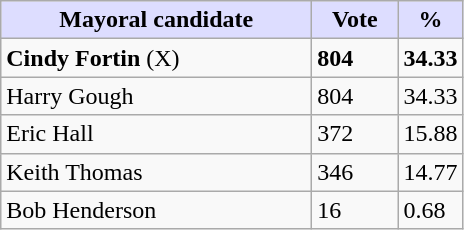<table class="wikitable">
<tr>
<th style="background:#ddf;" width="200px">Mayoral candidate</th>
<th style="background:#ddf;" width="50px">Vote</th>
<th style="background:#ddf;" width="30px">%</th>
</tr>
<tr>
<td><strong>Cindy Fortin</strong> (X)</td>
<td><strong>804</strong></td>
<td><strong>34.33</strong></td>
</tr>
<tr>
<td>Harry Gough</td>
<td>804</td>
<td>34.33</td>
</tr>
<tr>
<td>Eric Hall</td>
<td>372</td>
<td>15.88</td>
</tr>
<tr>
<td>Keith Thomas</td>
<td>346</td>
<td>14.77</td>
</tr>
<tr>
<td>Bob Henderson</td>
<td>16</td>
<td>0.68</td>
</tr>
</table>
